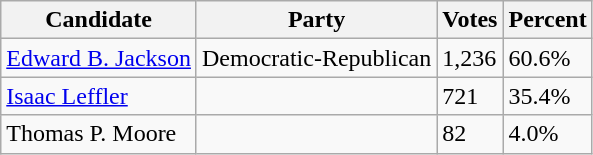<table class=wikitable>
<tr>
<th>Candidate</th>
<th>Party</th>
<th>Votes</th>
<th>Percent</th>
</tr>
<tr>
<td><a href='#'>Edward B. Jackson</a></td>
<td>Democratic-Republican</td>
<td>1,236</td>
<td>60.6%</td>
</tr>
<tr>
<td><a href='#'>Isaac Leffler</a></td>
<td></td>
<td>721</td>
<td>35.4%</td>
</tr>
<tr>
<td>Thomas P. Moore</td>
<td></td>
<td>82</td>
<td>4.0%</td>
</tr>
</table>
